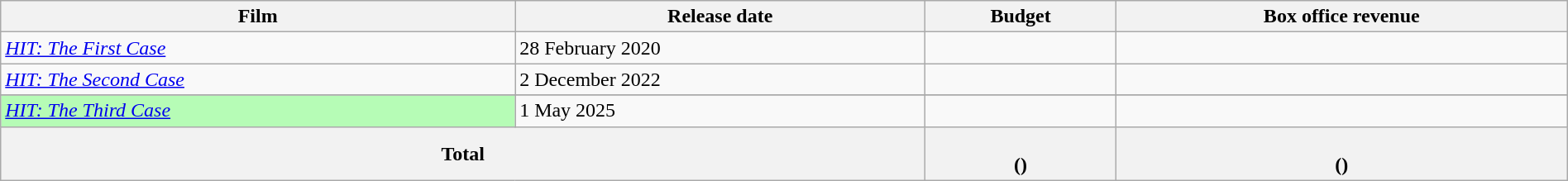<table class="wikitable" style="width:100%;">
<tr>
<th style="text-align:center;">Film</th>
<th style="text-align:center;">Release date</th>
<th style="text-align:center;">Budget</th>
<th style="text-align:center;">Box office revenue</th>
</tr>
<tr>
<td><em><a href='#'>HIT: The First Case</a></em></td>
<td>28 February 2020</td>
<td></td>
<td></td>
</tr>
<tr>
<td><em><a href='#'>HIT: The Second Case</a></em></td>
<td>2 December 2022</td>
<td></td>
<td></td>
</tr>
<tr>
</tr>
<tr>
<td style="background:#b6fcb6;"><em><a href='#'>HIT: The Third Case</a></em></td>
<td>1 May 2025</td>
<td></td>
<td></td>
</tr>
<tr>
<th colspan="2" style="text-align:center;">Total</th>
<th style="text-align:center;"><br> ()</th>
<th style="text-align:center;"><br> ()</th>
</tr>
</table>
